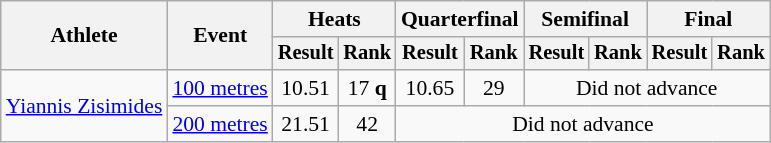<table class="wikitable" style="font-size:90%">
<tr>
<th rowspan="2">Athlete</th>
<th rowspan="2">Event</th>
<th colspan="2">Heats</th>
<th colspan="2">Quarterfinal</th>
<th colspan="2">Semifinal</th>
<th colspan="2">Final</th>
</tr>
<tr style="font-size:95%">
<th>Result</th>
<th>Rank</th>
<th>Result</th>
<th>Rank</th>
<th>Result</th>
<th>Rank</th>
<th>Result</th>
<th>Rank</th>
</tr>
<tr align=center>
<td align=left rowspan=2><a href='#'>Yiannis Zisimides</a></td>
<td align=left><a href='#'>100 metres</a></td>
<td>10.51</td>
<td>17 <strong>q</strong></td>
<td>10.65</td>
<td>29</td>
<td colspan=4>Did not advance</td>
</tr>
<tr align=center>
<td align=left><a href='#'>200 metres</a></td>
<td>21.51</td>
<td>42</td>
<td colspan=6>Did not advance</td>
</tr>
</table>
